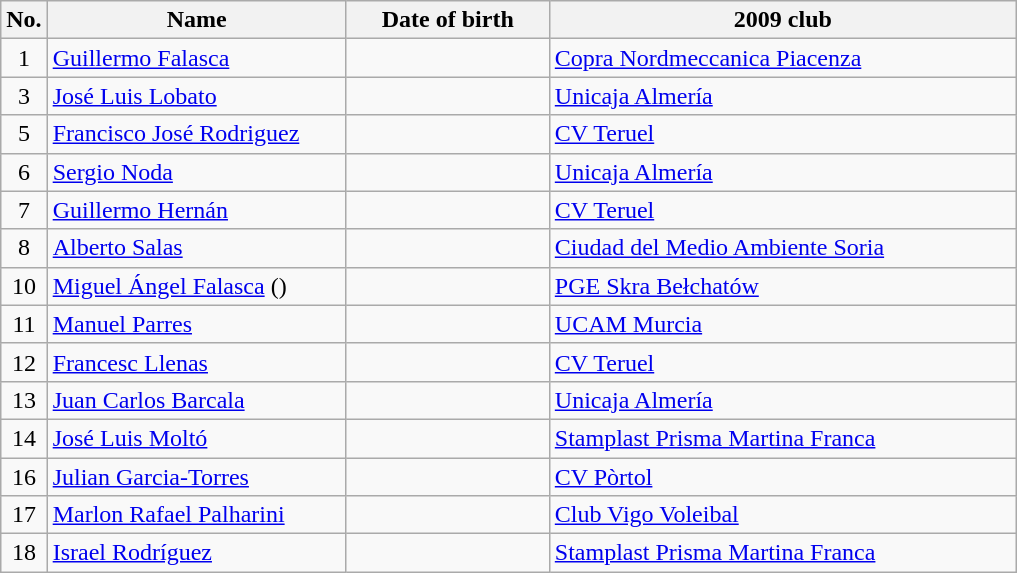<table class="wikitable sortable" style="font-size:100%; text-align:center;">
<tr>
<th>No.</th>
<th style="width:12em">Name</th>
<th style="width:8em">Date of birth</th>
<th style="width:19em">2009 club</th>
</tr>
<tr>
<td>1</td>
<td align=left><a href='#'>Guillermo Falasca</a></td>
<td align=right></td>
<td align=left> <a href='#'>Copra Nordmeccanica Piacenza</a></td>
</tr>
<tr>
<td>3</td>
<td align=left><a href='#'>José Luis Lobato</a></td>
<td align=right></td>
<td align=left> <a href='#'>Unicaja Almería</a></td>
</tr>
<tr>
<td>5</td>
<td align=left><a href='#'>Francisco José Rodriguez</a></td>
<td align=right></td>
<td align=left> <a href='#'>CV Teruel</a></td>
</tr>
<tr>
<td>6</td>
<td align=left><a href='#'>Sergio Noda</a></td>
<td align=right></td>
<td align=left> <a href='#'>Unicaja Almería</a></td>
</tr>
<tr>
<td>7</td>
<td align=left><a href='#'>Guillermo Hernán</a></td>
<td align=right></td>
<td align=left> <a href='#'>CV Teruel</a></td>
</tr>
<tr>
<td>8</td>
<td align=left><a href='#'>Alberto Salas</a></td>
<td align=right></td>
<td align=left> <a href='#'>Ciudad del Medio Ambiente Soria</a></td>
</tr>
<tr>
<td>10</td>
<td align=left><a href='#'>Miguel Ángel Falasca</a> ()</td>
<td align=right></td>
<td align=left> <a href='#'>PGE Skra Bełchatów</a></td>
</tr>
<tr>
<td>11</td>
<td align=left><a href='#'>Manuel Parres</a></td>
<td align=right></td>
<td align=left> <a href='#'>UCAM Murcia</a></td>
</tr>
<tr>
<td>12</td>
<td align=left><a href='#'>Francesc Llenas</a></td>
<td align=right></td>
<td align=left> <a href='#'>CV Teruel</a></td>
</tr>
<tr>
<td>13</td>
<td align=left><a href='#'>Juan Carlos Barcala</a></td>
<td align=right></td>
<td align=left> <a href='#'>Unicaja Almería</a></td>
</tr>
<tr>
<td>14</td>
<td align=left><a href='#'>José Luis Moltó</a></td>
<td align=right></td>
<td align=left> <a href='#'>Stamplast Prisma Martina Franca</a></td>
</tr>
<tr>
<td>16</td>
<td align=left><a href='#'>Julian Garcia-Torres</a></td>
<td align=right></td>
<td align=left> <a href='#'>CV Pòrtol</a></td>
</tr>
<tr>
<td>17</td>
<td align=left><a href='#'>Marlon Rafael Palharini</a></td>
<td align=right></td>
<td align=left> <a href='#'>Club Vigo Voleibal</a></td>
</tr>
<tr>
<td>18</td>
<td align=left><a href='#'>Israel Rodríguez</a></td>
<td align=right></td>
<td align=left> <a href='#'>Stamplast Prisma Martina Franca</a></td>
</tr>
</table>
